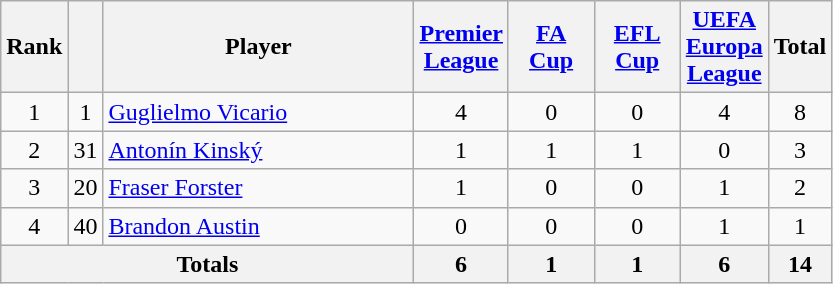<table class="wikitable sortable" style="text-align: center;">
<tr>
<th width=10>Rank</th>
<th width=10></th>
<th width=200>Player</th>
<th width=50><a href='#'>Premier League</a></th>
<th width=50><a href='#'>FA Cup</a></th>
<th width=50><a href='#'>EFL Cup</a></th>
<th width=50><a href='#'>UEFA Europa League</a></th>
<th>Total</th>
</tr>
<tr>
<td rowspan="1">1</td>
<td>1</td>
<td align="left"> <a href='#'>Guglielmo Vicario</a></td>
<td>4</td>
<td>0</td>
<td>0</td>
<td>4</td>
<td>8</td>
</tr>
<tr>
<td rowspan="1">2</td>
<td>31</td>
<td align="left"> <a href='#'>Antonín Kinský</a></td>
<td>1</td>
<td>1</td>
<td>1</td>
<td>0</td>
<td>3</td>
</tr>
<tr>
<td rowspan="1">3</td>
<td>20</td>
<td align="left"> <a href='#'>Fraser Forster</a></td>
<td>1</td>
<td>0</td>
<td>0</td>
<td>1</td>
<td>2</td>
</tr>
<tr>
<td rowspan="1">4</td>
<td>40</td>
<td align="left"> <a href='#'>Brandon Austin</a></td>
<td>0</td>
<td>0</td>
<td>0</td>
<td>1</td>
<td>1</td>
</tr>
<tr>
<th colspan="3">Totals</th>
<th>6</th>
<th>1</th>
<th>1</th>
<th>6</th>
<th>14</th>
</tr>
</table>
